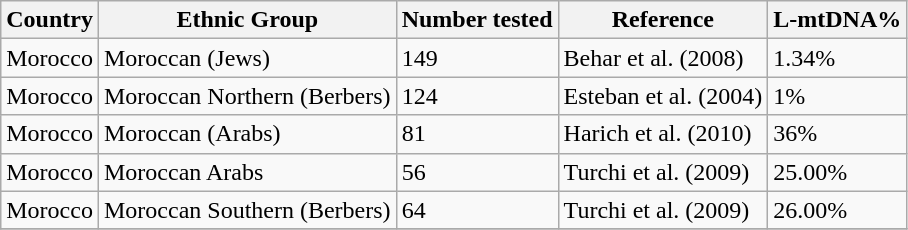<table class="wikitable sortable">
<tr>
<th>Country</th>
<th>Ethnic Group</th>
<th>Number tested</th>
<th>Reference</th>
<th>L-mtDNA%</th>
</tr>
<tr>
<td>Morocco</td>
<td>Moroccan (Jews)</td>
<td>149</td>
<td>Behar et al. (2008)</td>
<td>1.34%</td>
</tr>
<tr>
<td>Morocco</td>
<td>Moroccan Northern (Berbers)</td>
<td>124</td>
<td>Esteban et al. (2004)</td>
<td>1%</td>
</tr>
<tr>
<td>Morocco</td>
<td>Moroccan (Arabs)</td>
<td>81</td>
<td>Harich et al. (2010)</td>
<td>36%</td>
</tr>
<tr>
<td>Morocco</td>
<td>Moroccan Arabs</td>
<td>56</td>
<td>Turchi et al. (2009)</td>
<td>25.00%</td>
</tr>
<tr>
<td>Morocco</td>
<td>Moroccan Southern (Berbers)</td>
<td>64</td>
<td>Turchi et al. (2009)</td>
<td>26.00%</td>
</tr>
<tr>
</tr>
</table>
